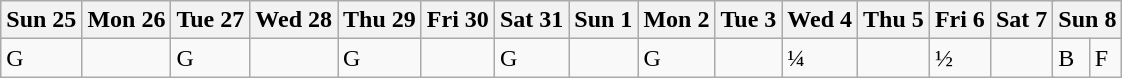<table class="wikitable olympic-schedule handball">
<tr>
<th>Sun 25</th>
<th>Mon 26</th>
<th>Tue 27</th>
<th>Wed 28</th>
<th>Thu 29</th>
<th>Fri 30</th>
<th>Sat 31</th>
<th>Sun 1</th>
<th>Mon 2</th>
<th>Tue 3</th>
<th>Wed 4</th>
<th>Thu 5</th>
<th>Fri 6</th>
<th colspan="2">Sat 7</th>
<th colspan="2">Sun 8</th>
</tr>
<tr>
<td class="team-group">G</td>
<td></td>
<td class="team-group">G</td>
<td></td>
<td class="team-group">G</td>
<td></td>
<td class="team-group">G</td>
<td></td>
<td class="team-group">G</td>
<td></td>
<td class="team-qf">¼</td>
<td></td>
<td class="team-sf">½</td>
<td colspan=2></td>
<td class="team-bronze">B</td>
<td class="team-final">F</td>
</tr>
</table>
